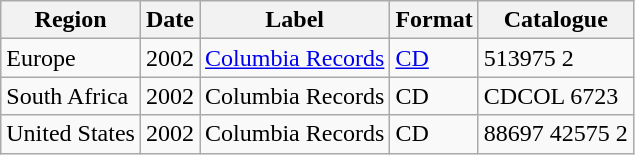<table class="wikitable">
<tr>
<th>Region</th>
<th>Date</th>
<th>Label</th>
<th>Format</th>
<th>Catalogue</th>
</tr>
<tr>
<td>Europe</td>
<td>2002</td>
<td><a href='#'>Columbia Records</a></td>
<td><a href='#'>CD</a></td>
<td>513975 2</td>
</tr>
<tr>
<td>South Africa</td>
<td>2002</td>
<td>Columbia Records</td>
<td>CD</td>
<td>CDCOL 6723</td>
</tr>
<tr>
<td>United States</td>
<td>2002</td>
<td>Columbia Records</td>
<td>CD</td>
<td>88697 42575 2</td>
</tr>
</table>
